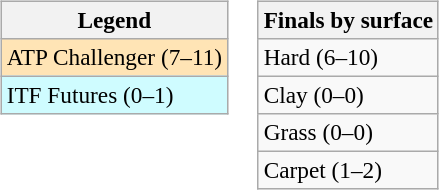<table>
<tr valign=top>
<td><br><table class=wikitable style=font-size:97%>
<tr>
<th>Legend</th>
</tr>
<tr bgcolor=moccasin>
<td>ATP Challenger (7–11)</td>
</tr>
<tr bgcolor=cffcff>
<td>ITF Futures (0–1)</td>
</tr>
</table>
</td>
<td><br><table class=wikitable style=font-size:97%>
<tr>
<th>Finals by surface</th>
</tr>
<tr>
<td>Hard (6–10)</td>
</tr>
<tr>
<td>Clay (0–0)</td>
</tr>
<tr>
<td>Grass (0–0)</td>
</tr>
<tr>
<td>Carpet (1–2)</td>
</tr>
</table>
</td>
</tr>
</table>
